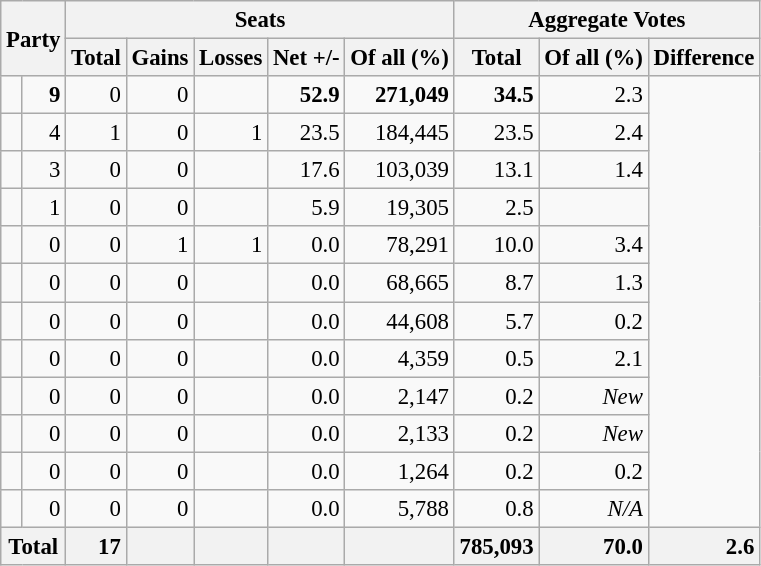<table class="wikitable sortable" style="text-align:right; font-size:95%;">
<tr>
<th colspan="2" rowspan="2">Party</th>
<th colspan="5">Seats</th>
<th colspan="3">Aggregate Votes</th>
</tr>
<tr>
<th>Total</th>
<th>Gains</th>
<th>Losses</th>
<th>Net +/-</th>
<th>Of all (%)</th>
<th>Total</th>
<th>Of all (%)</th>
<th>Difference</th>
</tr>
<tr>
<td></td>
<td><strong>9</strong></td>
<td>0</td>
<td>0</td>
<td></td>
<td><strong>52.9</strong></td>
<td><strong>271,049</strong></td>
<td><strong>34.5</strong></td>
<td>2.3</td>
</tr>
<tr>
<td></td>
<td>4</td>
<td>1</td>
<td>0</td>
<td>1</td>
<td>23.5</td>
<td>184,445</td>
<td>23.5</td>
<td>2.4</td>
</tr>
<tr>
<td></td>
<td>3</td>
<td>0</td>
<td>0</td>
<td></td>
<td>17.6</td>
<td>103,039</td>
<td>13.1</td>
<td> 1.4</td>
</tr>
<tr>
<td></td>
<td>1</td>
<td>0</td>
<td>0</td>
<td></td>
<td>5.9</td>
<td>19,305</td>
<td>2.5</td>
<td></td>
</tr>
<tr>
<td></td>
<td>0</td>
<td>0</td>
<td>1</td>
<td>1</td>
<td>0.0</td>
<td>78,291</td>
<td>10.0</td>
<td>3.4</td>
</tr>
<tr>
<td></td>
<td>0</td>
<td>0</td>
<td>0</td>
<td></td>
<td>0.0</td>
<td>68,665</td>
<td>8.7</td>
<td>1.3</td>
</tr>
<tr>
<td></td>
<td>0</td>
<td>0</td>
<td>0</td>
<td></td>
<td>0.0</td>
<td>44,608</td>
<td>5.7</td>
<td>0.2</td>
</tr>
<tr>
<td></td>
<td>0</td>
<td>0</td>
<td>0</td>
<td></td>
<td>0.0</td>
<td>4,359</td>
<td>0.5</td>
<td>2.1</td>
</tr>
<tr>
<td></td>
<td>0</td>
<td>0</td>
<td>0</td>
<td></td>
<td>0.0</td>
<td>2,147</td>
<td>0.2</td>
<td><em>New</em></td>
</tr>
<tr>
<td></td>
<td>0</td>
<td>0</td>
<td>0</td>
<td></td>
<td>0.0</td>
<td>2,133</td>
<td>0.2</td>
<td><em>New</em></td>
</tr>
<tr>
<td></td>
<td>0</td>
<td>0</td>
<td>0</td>
<td></td>
<td>0.0</td>
<td>1,264</td>
<td>0.2</td>
<td>0.2</td>
</tr>
<tr>
<td></td>
<td>0</td>
<td>0</td>
<td>0</td>
<td></td>
<td>0.0</td>
<td>5,788</td>
<td>0.8</td>
<td><em>N/A</em></td>
</tr>
<tr class="sortbottom">
<th colspan="2" style="background:#f2f2f2"><strong>Total</strong></th>
<td style="background:#f2f2f2;"><strong>17</strong></td>
<td style="background:#f2f2f2;"></td>
<td style="background:#f2f2f2;"></td>
<td style="background:#f2f2f2;"></td>
<td style="background:#f2f2f2;"></td>
<td style="background:#f2f2f2;"><strong>785,093</strong></td>
<td style="background:#f2f2f2;"><strong>70.0</strong></td>
<td style="background:#f2f2f2;"><strong>2.6</strong></td>
</tr>
</table>
